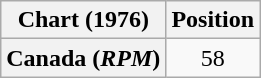<table class="wikitable plainrowheaders">
<tr>
<th>Chart (1976)</th>
<th>Position</th>
</tr>
<tr>
<th scope="row">Canada (<em>RPM</em>)</th>
<td align="center">58</td>
</tr>
</table>
